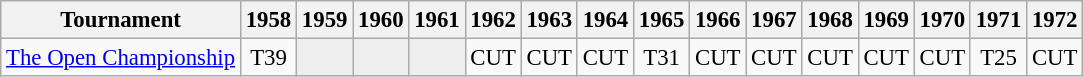<table class="wikitable" style="font-size:95%;text-align:center;">
<tr>
<th>Tournament</th>
<th>1958</th>
<th>1959</th>
<th>1960</th>
<th>1961</th>
<th>1962</th>
<th>1963</th>
<th>1964</th>
<th>1965</th>
<th>1966</th>
<th>1967</th>
<th>1968</th>
<th>1969</th>
<th>1970</th>
<th>1971</th>
<th>1972</th>
</tr>
<tr>
<td><a href='#'>The Open Championship</a></td>
<td>T39</td>
<td style="background:#eeeeee;"></td>
<td style="background:#eeeeee;"></td>
<td style="background:#eeeeee;"></td>
<td>CUT</td>
<td>CUT</td>
<td>CUT</td>
<td>T31</td>
<td>CUT</td>
<td>CUT</td>
<td>CUT</td>
<td>CUT</td>
<td>CUT</td>
<td>T25</td>
<td>CUT</td>
</tr>
</table>
